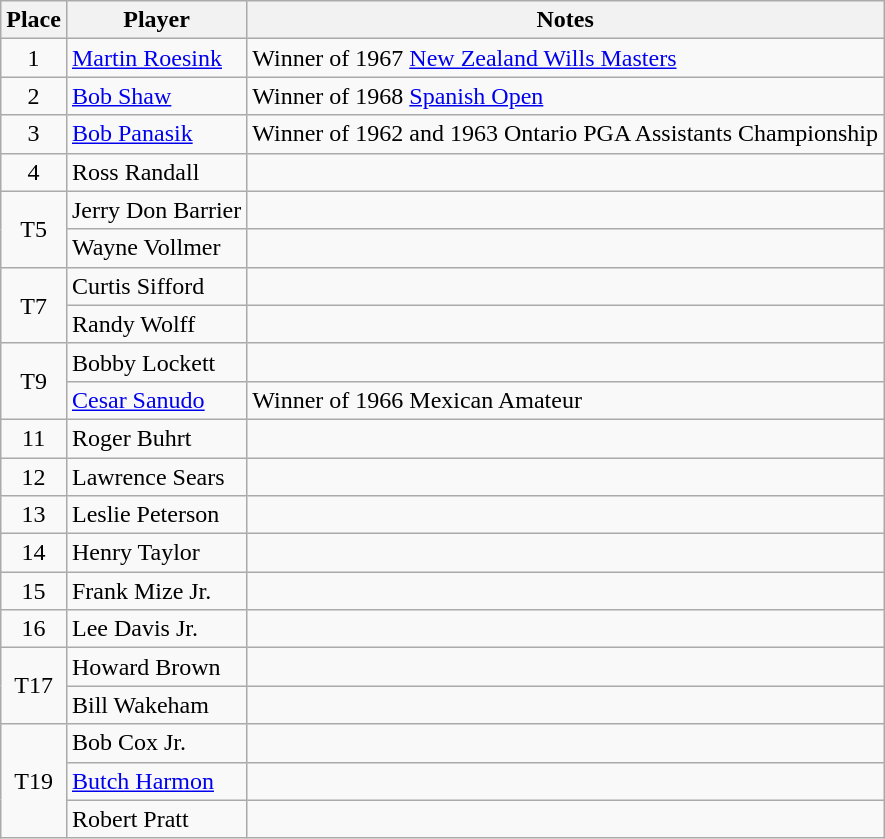<table class="wikitable sortable">
<tr>
<th>Place</th>
<th>Player</th>
<th>Notes</th>
</tr>
<tr>
<td align=center>1</td>
<td> <a href='#'>Martin Roesink</a></td>
<td>Winner of 1967 <a href='#'>New Zealand Wills Masters</a></td>
</tr>
<tr>
<td align=center>2</td>
<td> <a href='#'>Bob Shaw</a></td>
<td>Winner of 1968 <a href='#'>Spanish Open</a></td>
</tr>
<tr>
<td align=center>3</td>
<td> <a href='#'>Bob Panasik</a></td>
<td>Winner of 1962 and 1963 Ontario PGA Assistants Championship</td>
</tr>
<tr>
<td align=center>4</td>
<td> Ross Randall</td>
<td></td>
</tr>
<tr>
<td align=center rowspan=2>T5</td>
<td> Jerry Don Barrier</td>
<td></td>
</tr>
<tr>
<td> Wayne Vollmer</td>
<td></td>
</tr>
<tr>
<td align=center rowspan=2>T7</td>
<td> Curtis Sifford</td>
<td></td>
</tr>
<tr>
<td> Randy Wolff</td>
<td></td>
</tr>
<tr>
<td align=center rowspan=2>T9</td>
<td> Bobby Lockett</td>
<td></td>
</tr>
<tr>
<td> <a href='#'>Cesar Sanudo</a></td>
<td>Winner of 1966 Mexican Amateur</td>
</tr>
<tr>
<td align=center>11</td>
<td> Roger Buhrt</td>
<td></td>
</tr>
<tr>
<td align=center>12</td>
<td> Lawrence Sears</td>
<td></td>
</tr>
<tr>
<td align=center>13</td>
<td> Leslie Peterson</td>
<td></td>
</tr>
<tr>
<td align=center>14</td>
<td> Henry Taylor</td>
<td></td>
</tr>
<tr>
<td align=center>15</td>
<td> Frank Mize Jr.</td>
<td></td>
</tr>
<tr>
<td align=center>16</td>
<td> Lee Davis Jr.</td>
<td></td>
</tr>
<tr>
<td align=center rowspan=2>T17</td>
<td> Howard Brown</td>
<td></td>
</tr>
<tr>
<td> Bill Wakeham</td>
<td></td>
</tr>
<tr>
<td align=center rowspan=3>T19</td>
<td> Bob Cox Jr.</td>
<td></td>
</tr>
<tr>
<td> <a href='#'>Butch Harmon</a></td>
<td></td>
</tr>
<tr>
<td> Robert Pratt</td>
<td></td>
</tr>
</table>
